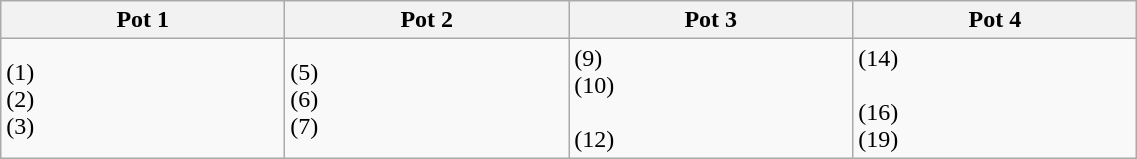<table class="wikitable" style="width:60%">
<tr>
<th width=25%>Pot 1</th>
<th width=25%>Pot 2</th>
<th width=25%>Pot 3</th>
<th width=25%>Pot 4</th>
</tr>
<tr>
<td> (1)<br> (2)<br> (3)<br></td>
<td> (5)<br> (6)<br> (7)<br></td>
<td> (9)<br> (10)<br><br> (12)</td>
<td> (14)<br><br> (16)<br> (19)</td>
</tr>
</table>
